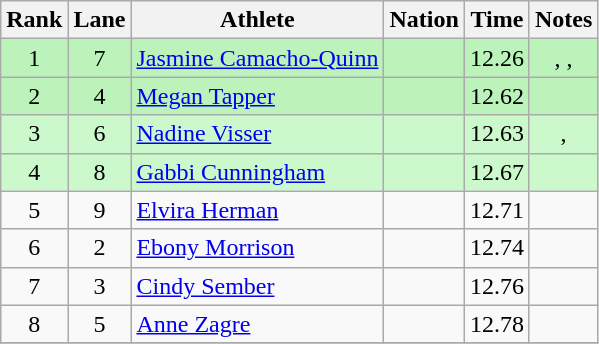<table class="wikitable sortable" style="text-align:center;">
<tr>
<th>Rank</th>
<th>Lane</th>
<th>Athlete</th>
<th>Nation</th>
<th>Time</th>
<th>Notes</th>
</tr>
<tr bgcolor="#bbf3bb">
<td>1</td>
<td>7</td>
<td align="left"><a href='#'>Jasmine Camacho-Quinn</a></td>
<td align="left"></td>
<td>12.26</td>
<td>, , </td>
</tr>
<tr bgcolor="#bbf3bb">
<td>2</td>
<td>4</td>
<td align="left"><a href='#'>Megan Tapper</a></td>
<td align="left"></td>
<td>12.62</td>
<td></td>
</tr>
<tr style="background:#ccf9cc;">
<td>3</td>
<td>6</td>
<td align="left"><a href='#'>Nadine Visser</a></td>
<td align="left"></td>
<td>12.63</td>
<td>, </td>
</tr>
<tr style="background:#ccf9cc;">
<td>4</td>
<td>8</td>
<td align="left"><a href='#'>Gabbi Cunningham</a></td>
<td align="left"></td>
<td>12.67</td>
<td></td>
</tr>
<tr>
<td>5</td>
<td>9</td>
<td align="left"><a href='#'>Elvira Herman</a></td>
<td align="left"></td>
<td>12.71</td>
<td></td>
</tr>
<tr>
<td>6</td>
<td>2</td>
<td align="left"><a href='#'>Ebony Morrison</a></td>
<td align="left"></td>
<td>12.74</td>
<td></td>
</tr>
<tr>
<td>7</td>
<td>3</td>
<td align="left"><a href='#'>Cindy Sember</a></td>
<td align="left"></td>
<td>12.76</td>
<td></td>
</tr>
<tr>
<td>8</td>
<td>5</td>
<td align="left"><a href='#'>Anne Zagre</a></td>
<td align="left"></td>
<td>12.78</td>
<td></td>
</tr>
<tr>
</tr>
</table>
